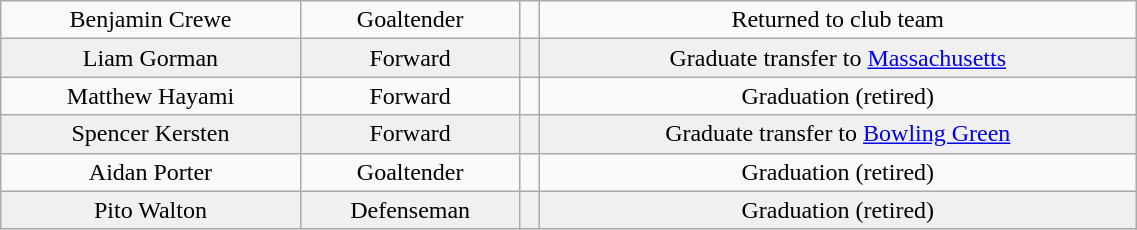<table class="wikitable" width="60%">
<tr align="center" bgcolor="">
<td>Benjamin Crewe</td>
<td>Goaltender</td>
<td></td>
<td>Returned to club team</td>
</tr>
<tr align="center" bgcolor="f0f0f0">
<td>Liam Gorman</td>
<td>Forward</td>
<td></td>
<td>Graduate transfer to <a href='#'>Massachusetts</a></td>
</tr>
<tr align="center" bgcolor="">
<td>Matthew Hayami</td>
<td>Forward</td>
<td></td>
<td>Graduation (retired)</td>
</tr>
<tr align="center" bgcolor="f0f0f0">
<td>Spencer Kersten</td>
<td>Forward</td>
<td></td>
<td>Graduate transfer to <a href='#'>Bowling Green</a></td>
</tr>
<tr align="center" bgcolor="">
<td>Aidan Porter</td>
<td>Goaltender</td>
<td></td>
<td>Graduation (retired)</td>
</tr>
<tr align="center" bgcolor="f0f0f0">
<td>Pito Walton</td>
<td>Defenseman</td>
<td></td>
<td>Graduation (retired)</td>
</tr>
</table>
